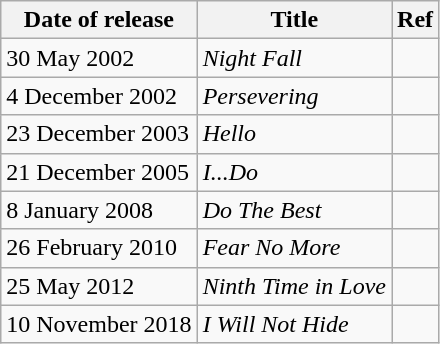<table class="wikitable">
<tr>
<th style="text-align:center;">Date of release</th>
<th align="left">Title</th>
<th>Ref</th>
</tr>
<tr>
<td>30 May 2002</td>
<td align="left"><em>Night Fall</em></td>
<td></td>
</tr>
<tr>
<td>4 December 2002</td>
<td align="left"><em>Persevering</em></td>
<td></td>
</tr>
<tr>
<td>23 December 2003</td>
<td align="left"><em>Hello</em></td>
<td></td>
</tr>
<tr>
<td>21 December 2005</td>
<td align="left"><em>I...Do</em></td>
<td></td>
</tr>
<tr>
<td>8 January 2008</td>
<td align="left"><em>Do The Best</em></td>
<td></td>
</tr>
<tr>
<td>26 February 2010</td>
<td align="left"><em>Fear No More</em></td>
<td></td>
</tr>
<tr>
<td>25 May 2012</td>
<td align="left"><em>Ninth Time in Love</em></td>
<td></td>
</tr>
<tr>
<td>10 November 2018</td>
<td><em>I Will Not Hide</em></td>
<td></td>
</tr>
</table>
